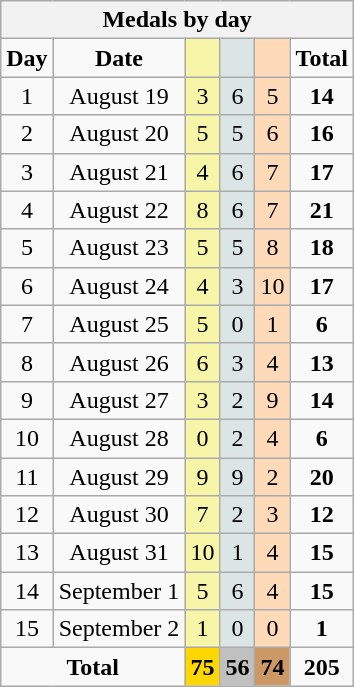<table class=wikitable style="text-align:center">
<tr>
<th colspan=7>Medals by day</th>
</tr>
<tr>
<td><strong>Day</strong></td>
<td><strong>Date</strong></td>
<td style="background:#F7F6A8"></td>
<td style="background:#DCE5E5"></td>
<td style="background:#FFDAB9"></td>
<td><strong>Total</strong></td>
</tr>
<tr>
<td>1</td>
<td>August 19</td>
<td style="background:#F7F6A8">3</td>
<td style="background:#DCE5E5">6</td>
<td style="background:#FFDAB9">5</td>
<td><strong>14</strong></td>
</tr>
<tr>
<td>2</td>
<td>August 20</td>
<td style="background:#F7F6A8">5</td>
<td style="background:#DCE5E5">5</td>
<td style="background:#FFDAB9">6</td>
<td><strong>16</strong></td>
</tr>
<tr>
<td>3</td>
<td>August 21</td>
<td style="background:#F7F6A8">4</td>
<td style="background:#DCE5E5">6</td>
<td style="background:#FFDAB9">7</td>
<td><strong>17</strong></td>
</tr>
<tr>
<td>4</td>
<td>August 22</td>
<td style="background:#F7F6A8">8</td>
<td style="background:#DCE5E5">6</td>
<td style="background:#FFDAB9">7</td>
<td><strong>21</strong></td>
</tr>
<tr>
<td>5</td>
<td>August 23</td>
<td style="background:#F7F6A8">5</td>
<td style="background:#DCE5E5">5</td>
<td style="background:#FFDAB9">8</td>
<td><strong>18</strong></td>
</tr>
<tr>
<td>6</td>
<td>August 24</td>
<td style="background:#F7F6A8">4</td>
<td style="background:#DCE5E5">3</td>
<td style="background:#FFDAB9">10</td>
<td><strong>17</strong></td>
</tr>
<tr>
<td>7</td>
<td>August 25</td>
<td style="background:#F7F6A8">5</td>
<td style="background:#DCE5E5">0</td>
<td style="background:#FFDAB9">1</td>
<td><strong>6</strong></td>
</tr>
<tr>
<td>8</td>
<td>August 26</td>
<td style="background:#F7F6A8">6</td>
<td style="background:#DCE5E5">3</td>
<td style="background:#FFDAB9">4</td>
<td><strong>13</strong></td>
</tr>
<tr>
<td>9</td>
<td>August 27</td>
<td style="background:#F7F6A8">3</td>
<td style="background:#DCE5E5">2</td>
<td style="background:#FFDAB9">9</td>
<td><strong>14</strong></td>
</tr>
<tr>
<td>10</td>
<td>August 28</td>
<td style="background:#F7F6A8">0</td>
<td style="background:#DCE5E5">2</td>
<td style="background:#FFDAB9">4</td>
<td><strong>6</strong></td>
</tr>
<tr>
<td>11</td>
<td>August 29</td>
<td style="background:#F7F6A8">9</td>
<td style="background:#DCE5E5">9</td>
<td style="background:#FFDAB9">2</td>
<td><strong>20</strong></td>
</tr>
<tr>
<td>12</td>
<td>August 30</td>
<td style="background:#F7F6A8">7</td>
<td style="background:#DCE5E5">2</td>
<td style="background:#FFDAB9">3</td>
<td><strong>12</strong></td>
</tr>
<tr>
<td>13</td>
<td>August 31</td>
<td style="background:#F7F6A8">10</td>
<td style="background:#DCE5E5">1</td>
<td style="background:#FFDAB9">4</td>
<td><strong>15</strong></td>
</tr>
<tr>
<td>14</td>
<td>September 1</td>
<td style="background:#F7F6A8">5</td>
<td style="background:#DCE5E5">6</td>
<td style="background:#FFDAB9">4</td>
<td><strong>15</strong></td>
</tr>
<tr>
<td>15</td>
<td>September 2</td>
<td style="background:#F7F6A8">1</td>
<td style="background:#DCE5E5">0</td>
<td style="background:#FFDAB9">0</td>
<td><strong>1</strong></td>
</tr>
<tr>
<td colspan=2><strong>Total</strong></td>
<td style="background:gold;"><strong>75</strong></td>
<td style="background:silver;"><strong>56</strong></td>
<td style="background:#c96;"><strong>74</strong></td>
<td><strong>205</strong></td>
</tr>
</table>
